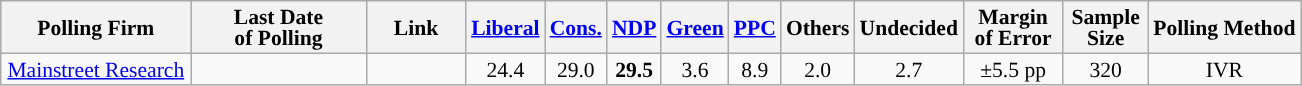<table class="wikitable sortable" style="text-align:center;font-size:90%;line-height:14px;">
<tr style="background:#e9e9e9;">
<th style="width:120px">Polling Firm</th>
<th style="width:110px">Last Date<br>of Polling</th>
<th style="width:60px" class="unsortable">Link</th>
<th style="background-color:"><a href='#'>Liberal</a></th>
<th style="background-color:"><a href='#'>Cons.</a></th>
<th style="background-color:"><a href='#'>NDP</a></th>
<th style="background-color:"><a href='#'>Green</a></th>
<th style="background-color:"><a href='#'><span>PPC</span></a></th>
<th style="background-color:">Others</th>
<th style="background-color:">Undecided</th>
<th style="width:60px;" class=unsortable>Margin<br>of Error</th>
<th style="width:50px;" class=unsortable>Sample<br>Size</th>
<th class=unsortable>Polling Method</th>
</tr>
<tr>
<td><a href='#'>Mainstreet Research</a></td>
<td></td>
<td></td>
<td>24.4</td>
<td>29.0</td>
<td><strong>29.5</strong></td>
<td>3.6</td>
<td>8.9</td>
<td>2.0</td>
<td>2.7</td>
<td>±5.5 pp</td>
<td>320</td>
<td>IVR</td>
</tr>
</table>
